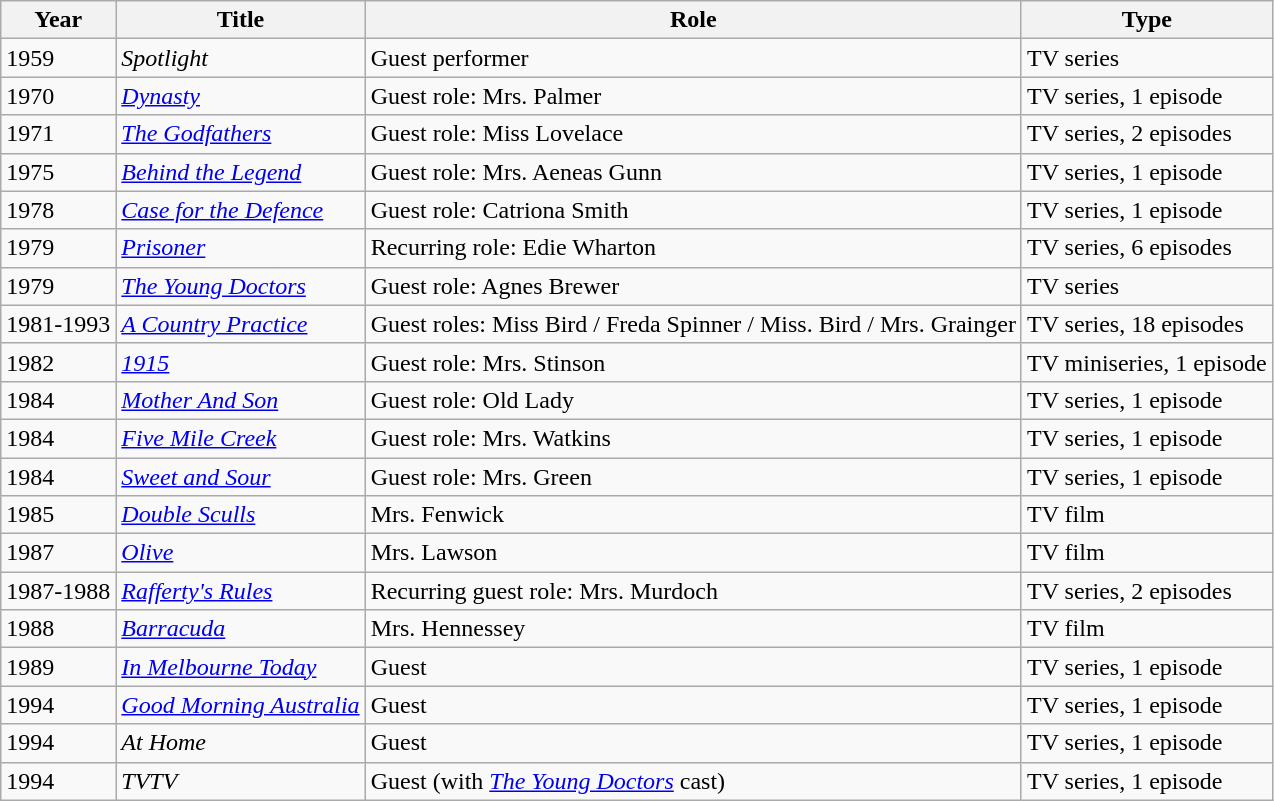<table class="wikitable">
<tr>
<th>Year</th>
<th>Title</th>
<th>Role</th>
<th>Type</th>
</tr>
<tr>
<td>1959</td>
<td><em>Spotlight</em></td>
<td>Guest performer</td>
<td>TV series</td>
</tr>
<tr>
<td>1970</td>
<td><em><a href='#'>Dynasty</a></em></td>
<td>Guest role: Mrs. Palmer</td>
<td>TV series, 1 episode</td>
</tr>
<tr>
<td>1971</td>
<td><em><a href='#'>The Godfathers</a></em></td>
<td>Guest role: Miss Lovelace</td>
<td>TV series, 2 episodes</td>
</tr>
<tr>
<td>1975</td>
<td><em><a href='#'>Behind the Legend</a></em></td>
<td>Guest role: Mrs. Aeneas Gunn</td>
<td>TV series, 1 episode</td>
</tr>
<tr>
<td>1978</td>
<td><em><a href='#'>Case for the Defence</a></em></td>
<td>Guest role: Catriona Smith</td>
<td>TV series, 1 episode</td>
</tr>
<tr>
<td>1979</td>
<td><em><a href='#'>Prisoner</a></em></td>
<td>Recurring role: Edie Wharton</td>
<td>TV series, 6 episodes</td>
</tr>
<tr>
<td>1979</td>
<td><em><a href='#'>The Young Doctors</a></em></td>
<td>Guest role: Agnes Brewer</td>
<td>TV series</td>
</tr>
<tr>
<td>1981-1993</td>
<td><em><a href='#'>A Country Practice</a></em></td>
<td>Guest roles: Miss Bird / Freda Spinner / Miss. Bird / Mrs. Grainger</td>
<td>TV series, 18 episodes</td>
</tr>
<tr>
<td>1982</td>
<td><em><a href='#'>1915</a></em></td>
<td>Guest role: Mrs. Stinson</td>
<td>TV miniseries, 1 episode</td>
</tr>
<tr>
<td>1984</td>
<td><em><a href='#'>Mother And Son</a></em></td>
<td>Guest role: Old Lady</td>
<td>TV series, 1 episode</td>
</tr>
<tr>
<td>1984</td>
<td><em><a href='#'>Five Mile Creek</a></em></td>
<td>Guest role: Mrs. Watkins</td>
<td>TV series, 1 episode</td>
</tr>
<tr>
<td>1984</td>
<td><em><a href='#'>Sweet and Sour</a></em></td>
<td>Guest role: Mrs. Green</td>
<td>TV series, 1 episode</td>
</tr>
<tr>
<td>1985</td>
<td><em><a href='#'>Double Sculls</a></em></td>
<td>Mrs. Fenwick</td>
<td>TV film</td>
</tr>
<tr>
<td>1987</td>
<td><em><a href='#'>Olive</a></em></td>
<td>Mrs. Lawson</td>
<td>TV film</td>
</tr>
<tr>
<td>1987-1988</td>
<td><em><a href='#'>Rafferty's Rules</a></em></td>
<td>Recurring guest role: Mrs. Murdoch</td>
<td>TV series, 2 episodes</td>
</tr>
<tr>
<td>1988</td>
<td><em><a href='#'>Barracuda</a></em></td>
<td>Mrs. Hennessey</td>
<td>TV film</td>
</tr>
<tr>
<td>1989</td>
<td><em><a href='#'>In Melbourne Today</a></em></td>
<td>Guest</td>
<td>TV series, 1 episode</td>
</tr>
<tr>
<td>1994</td>
<td><em><a href='#'>Good Morning Australia</a></em></td>
<td>Guest</td>
<td>TV series, 1 episode</td>
</tr>
<tr>
<td>1994</td>
<td><em>At Home</em></td>
<td>Guest</td>
<td>TV series, 1 episode</td>
</tr>
<tr>
<td>1994</td>
<td><em>TVTV</em></td>
<td>Guest (with <em><a href='#'>The Young Doctors</a></em> cast)</td>
<td>TV series, 1 episode</td>
</tr>
</table>
